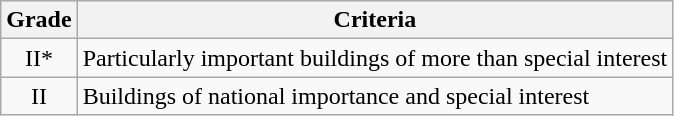<table class="wikitable">
<tr>
<th>Grade</th>
<th>Criteria</th>
</tr>
<tr>
<td align="center" >II*</td>
<td>Particularly important buildings of more than special interest</td>
</tr>
<tr>
<td align="center" >II</td>
<td>Buildings of national importance and special interest</td>
</tr>
</table>
